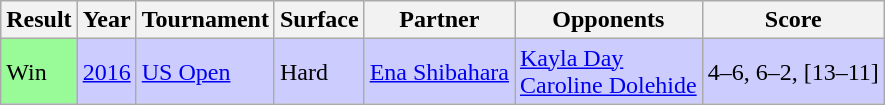<table class="sortable wikitable">
<tr>
<th>Result</th>
<th>Year</th>
<th>Tournament</th>
<th>Surface</th>
<th>Partner</th>
<th>Opponents</th>
<th class=unsortable>Score</th>
</tr>
<tr style="background:#ccccff;">
<td bgcolor=98fb98>Win</td>
<td><a href='#'>2016</a></td>
<td><a href='#'>US Open</a></td>
<td>Hard</td>
<td> <a href='#'>Ena Shibahara</a></td>
<td> <a href='#'>Kayla Day</a> <br>  <a href='#'>Caroline Dolehide</a></td>
<td>4–6, 6–2, [13–11]</td>
</tr>
</table>
